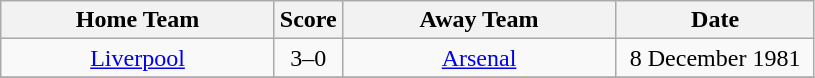<table class="wikitable" style="text-align:center;">
<tr>
<th width=175>Home Team</th>
<th width=20>Score</th>
<th width=175>Away Team</th>
<th width=125>Date</th>
</tr>
<tr>
<td><a href='#'>Liverpool</a></td>
<td>3–0</td>
<td><a href='#'>Arsenal</a></td>
<td>8 December 1981</td>
</tr>
<tr>
</tr>
</table>
